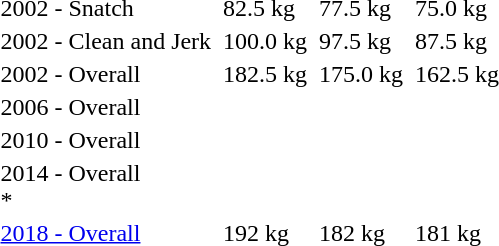<table>
<tr>
<td>2002 - Snatch</td>
<td></td>
<td>82.5 kg</td>
<td></td>
<td>77.5 kg</td>
<td></td>
<td>75.0 kg</td>
</tr>
<tr>
<td>2002 - Clean and Jerk</td>
<td></td>
<td>100.0 kg</td>
<td></td>
<td>97.5 kg</td>
<td></td>
<td>87.5 kg</td>
</tr>
<tr>
<td>2002 - Overall</td>
<td></td>
<td>182.5 kg</td>
<td></td>
<td>175.0 kg</td>
<td></td>
<td>162.5 kg</td>
</tr>
<tr>
<td>2006 - Overall<br></td>
<td></td>
<td></td>
<td></td>
<td></td>
<td></td>
<td></td>
</tr>
<tr>
<td>2010 - Overall<br></td>
<td></td>
<td></td>
<td></td>
<td></td>
<td></td>
<td></td>
</tr>
<tr>
<td>2014 - Overall<br>*</td>
<td></td>
<td></td>
<td></td>
<td></td>
<td></td>
<td></td>
</tr>
<tr>
<td><a href='#'>2018 - Overall</a></td>
<td></td>
<td>192 kg</td>
<td></td>
<td>182 kg</td>
<td></td>
<td>181 kg</td>
</tr>
</table>
